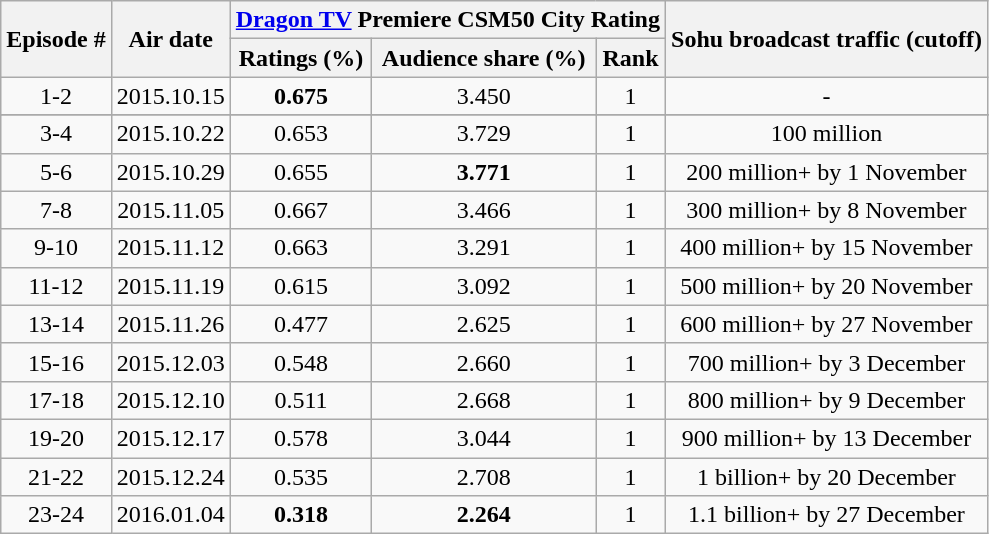<table class="wikitable sortable mw-collapsible jquery-tablesorter" style="text-align:center"! rowspan="2" |Episode>
<tr>
<th rowspan="2">Episode #</th>
<th rowspan="2">Air date</th>
<th colspan="3"><a href='#'>Dragon TV</a> Premiere CSM50 City Rating</th>
<th rowspan="2">Sohu broadcast traffic (cutoff)</th>
</tr>
<tr>
<th>Ratings (%)</th>
<th>Audience share (%)</th>
<th>Rank</th>
</tr>
<tr>
<td>1-2</td>
<td>2015.10.15</td>
<td><strong><span>0.675</span></strong></td>
<td>3.450</td>
<td>1</td>
<td>-</td>
</tr>
<tr>
</tr>
<tr>
<td>3-4</td>
<td>2015.10.22</td>
<td>0.653</td>
<td>3.729</td>
<td>1</td>
<td>100 million</td>
</tr>
<tr>
<td>5-6</td>
<td>2015.10.29</td>
<td>0.655</td>
<td><strong><span>3.771</span></strong></td>
<td>1</td>
<td>200 million+ by 1 November</td>
</tr>
<tr>
<td>7-8</td>
<td>2015.11.05</td>
<td>0.667</td>
<td>3.466</td>
<td>1</td>
<td>300 million+ by 8 November</td>
</tr>
<tr>
<td>9-10</td>
<td>2015.11.12</td>
<td>0.663</td>
<td>3.291</td>
<td>1</td>
<td>400 million+ by 15 November</td>
</tr>
<tr>
<td>11-12</td>
<td>2015.11.19</td>
<td>0.615</td>
<td>3.092</td>
<td>1</td>
<td>500 million+ by 20 November</td>
</tr>
<tr>
<td>13-14</td>
<td>2015.11.26</td>
<td>0.477</td>
<td>2.625</td>
<td>1</td>
<td>600 million+ by 27 November</td>
</tr>
<tr>
<td>15-16</td>
<td>2015.12.03</td>
<td>0.548</td>
<td>2.660</td>
<td>1</td>
<td>700 million+ by 3 December</td>
</tr>
<tr>
<td>17-18</td>
<td>2015.12.10</td>
<td>0.511</td>
<td>2.668</td>
<td>1</td>
<td>800 million+ by 9 December</td>
</tr>
<tr>
<td>19-20</td>
<td>2015.12.17</td>
<td>0.578</td>
<td>3.044</td>
<td>1</td>
<td>900 million+ by 13 December</td>
</tr>
<tr>
<td>21-22</td>
<td>2015.12.24</td>
<td>0.535</td>
<td>2.708</td>
<td>1</td>
<td>1 billion+ by 20 December</td>
</tr>
<tr>
<td>23-24</td>
<td>2016.01.04</td>
<td><strong><span>0.318</span></strong></td>
<td><strong><span>2.264</span></strong></td>
<td>1</td>
<td>1.1 billion+ by 27 December</td>
</tr>
</table>
